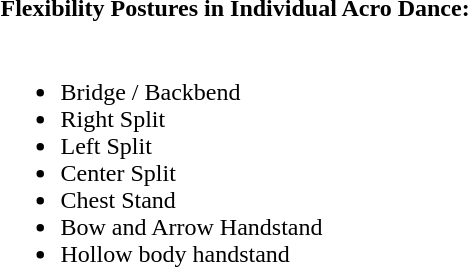<table class="mw-collapsible">
<tr>
<th>Flexibility Postures in Individual Acro Dance:</th>
<th></th>
</tr>
<tr>
<td><br><ul><li>Bridge / Backbend</li><li>Right Split</li><li>Left Split</li><li>Center Split</li><li>Chest Stand</li><li>Bow and Arrow Handstand</li><li>Hollow body handstand</li></ul></td>
<td></td>
</tr>
</table>
